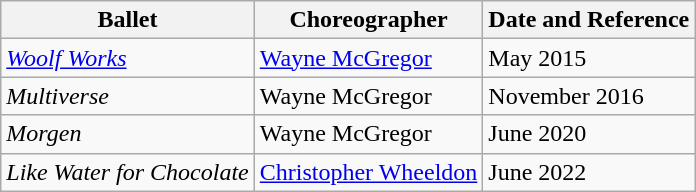<table class="wikitable sortable">
<tr>
<th>Ballet</th>
<th>Choreographer</th>
<th>Date and Reference</th>
</tr>
<tr>
<td><em><a href='#'>Woolf Works</a></em></td>
<td><a href='#'>Wayne McGregor</a></td>
<td>May 2015</td>
</tr>
<tr>
<td><em>Multiverse</em></td>
<td>Wayne McGregor</td>
<td>November 2016</td>
</tr>
<tr>
<td><em>Morgen</em></td>
<td>Wayne McGregor</td>
<td>June 2020</td>
</tr>
<tr>
<td><em>Like Water for Chocolate</em></td>
<td><a href='#'>Christopher Wheeldon</a></td>
<td>June 2022</td>
</tr>
</table>
